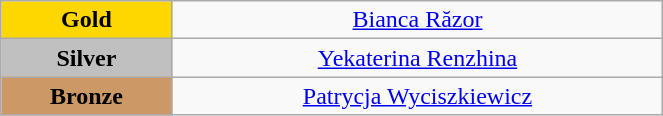<table class="wikitable" style="text-align:center; " width="35%">
<tr>
<td bgcolor="gold"><strong>Gold</strong></td>
<td><a href='#'>Bianca Răzor</a><br>  <small><em></em></small></td>
</tr>
<tr>
<td bgcolor="silver"><strong>Silver</strong></td>
<td><a href='#'>Yekaterina Renzhina</a><br>  <small><em></em></small></td>
</tr>
<tr>
<td bgcolor="CC9966"><strong>Bronze</strong></td>
<td><a href='#'>Patrycja Wyciszkiewicz</a><br>  <small><em></em></small></td>
</tr>
</table>
